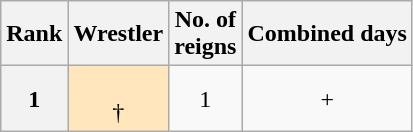<table class="wikitable sortable" style="text-align: center">
<tr>
<th>Rank</th>
<th>Wrestler</th>
<th>No. of<br>reigns</th>
<th data-sort-type="number">Combined days</th>
</tr>
<tr>
<th>1</th>
<td style="background-color: #ffe6bd"><br> †</td>
<td>1</td>
<td>+</td>
</tr>
</table>
